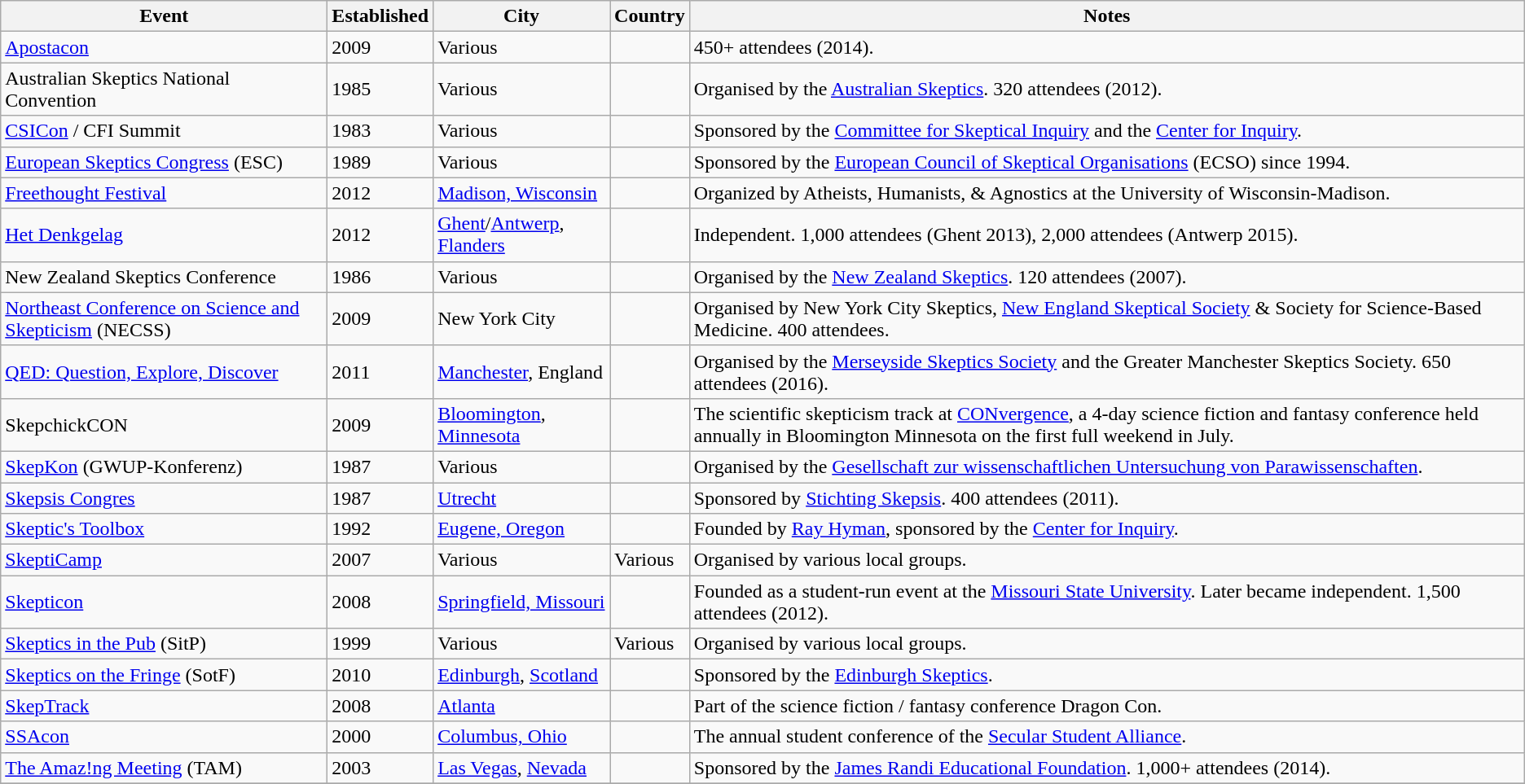<table class="wikitable sortable">
<tr>
<th>Event</th>
<th>Established</th>
<th>City</th>
<th>Country</th>
<th>Notes</th>
</tr>
<tr>
<td><a href='#'>Apostacon</a></td>
<td>2009</td>
<td>Various</td>
<td></td>
<td>450+ attendees (2014).</td>
</tr>
<tr>
<td>Australian Skeptics National Convention</td>
<td>1985</td>
<td>Various</td>
<td></td>
<td>Organised by the <a href='#'>Australian Skeptics</a>. 320 attendees (2012).</td>
</tr>
<tr>
<td><a href='#'>CSICon</a> / CFI Summit</td>
<td>1983</td>
<td>Various</td>
<td></td>
<td>Sponsored by the <a href='#'>Committee for Skeptical Inquiry</a> and the <a href='#'>Center for Inquiry</a>.</td>
</tr>
<tr>
<td><a href='#'>European Skeptics Congress</a> (ESC)</td>
<td>1989</td>
<td>Various</td>
<td></td>
<td>Sponsored by the <a href='#'>European Council of Skeptical Organisations</a> (ECSO) since 1994.</td>
</tr>
<tr>
<td><a href='#'>Freethought Festival</a></td>
<td>2012</td>
<td><a href='#'>Madison, Wisconsin</a></td>
<td></td>
<td>Organized by Atheists, Humanists, & Agnostics at the University of Wisconsin-Madison.</td>
</tr>
<tr>
<td><a href='#'>Het Denkgelag</a></td>
<td>2012</td>
<td><a href='#'>Ghent</a>/<a href='#'>Antwerp</a>, <a href='#'>Flanders</a></td>
<td></td>
<td>Independent. 1,000 attendees (Ghent 2013), 2,000 attendees (Antwerp 2015).</td>
</tr>
<tr>
<td>New Zealand Skeptics Conference</td>
<td>1986</td>
<td>Various</td>
<td></td>
<td>Organised by the <a href='#'>New Zealand Skeptics</a>. 120 attendees (2007).</td>
</tr>
<tr>
<td><a href='#'>Northeast Conference on Science and Skepticism</a> (NECSS)</td>
<td>2009</td>
<td>New York City</td>
<td></td>
<td>Organised by New York City Skeptics, <a href='#'>New England Skeptical Society</a> & Society for Science-Based Medicine. 400 attendees.</td>
</tr>
<tr>
<td><a href='#'>QED: Question, Explore, Discover</a></td>
<td>2011</td>
<td><a href='#'>Manchester</a>, England</td>
<td></td>
<td>Organised by the <a href='#'>Merseyside Skeptics Society</a> and the Greater Manchester Skeptics Society. 650 attendees (2016).</td>
</tr>
<tr>
<td>SkepchickCON</td>
<td>2009</td>
<td><a href='#'>Bloomington</a>, <a href='#'>Minnesota</a></td>
<td></td>
<td>The scientific skepticism track at <a href='#'>CONvergence</a>, a 4-day science fiction and fantasy conference held annually in Bloomington Minnesota on the first full weekend in July.</td>
</tr>
<tr>
<td><a href='#'>SkepKon</a> (GWUP-Konferenz)</td>
<td>1987</td>
<td>Various</td>
<td></td>
<td>Organised by the <a href='#'>Gesellschaft zur wissenschaftlichen Untersuchung von Parawissenschaften</a>.</td>
</tr>
<tr>
<td><a href='#'>Skepsis Congres</a></td>
<td>1987</td>
<td><a href='#'>Utrecht</a></td>
<td></td>
<td>Sponsored by <a href='#'>Stichting Skepsis</a>. 400 attendees (2011).</td>
</tr>
<tr>
<td><a href='#'>Skeptic's Toolbox</a></td>
<td>1992</td>
<td><a href='#'>Eugene, Oregon</a></td>
<td></td>
<td>Founded by <a href='#'>Ray Hyman</a>, sponsored by the <a href='#'>Center for Inquiry</a>.</td>
</tr>
<tr>
<td><a href='#'>SkeptiCamp</a></td>
<td>2007</td>
<td>Various</td>
<td>Various</td>
<td>Organised by various local groups.</td>
</tr>
<tr>
<td><a href='#'>Skepticon</a></td>
<td>2008</td>
<td><a href='#'>Springfield, Missouri</a></td>
<td></td>
<td>Founded as a student-run event at the <a href='#'>Missouri State University</a>. Later became independent. 1,500 attendees (2012).</td>
</tr>
<tr>
<td><a href='#'>Skeptics in the Pub</a> (SitP)</td>
<td>1999</td>
<td>Various</td>
<td>Various</td>
<td>Organised by various local groups.</td>
</tr>
<tr>
<td><a href='#'>Skeptics on the Fringe</a> (SotF)</td>
<td>2010</td>
<td><a href='#'>Edinburgh</a>, <a href='#'>Scotland</a></td>
<td></td>
<td>Sponsored by the <a href='#'>Edinburgh Skeptics</a>.</td>
</tr>
<tr>
<td><a href='#'>SkepTrack</a></td>
<td>2008</td>
<td><a href='#'>Atlanta</a></td>
<td></td>
<td>Part of the science fiction / fantasy conference Dragon Con.</td>
</tr>
<tr>
<td><a href='#'>SSAcon</a></td>
<td>2000</td>
<td><a href='#'>Columbus, Ohio</a></td>
<td></td>
<td>The annual student conference of the <a href='#'>Secular Student Alliance</a>.</td>
</tr>
<tr>
<td><a href='#'>The Amaz!ng Meeting</a> (TAM)</td>
<td>2003</td>
<td><a href='#'>Las Vegas</a>, <a href='#'>Nevada</a></td>
<td></td>
<td>Sponsored by the <a href='#'>James Randi Educational Foundation</a>. 1,000+ attendees (2014).</td>
</tr>
<tr>
</tr>
</table>
